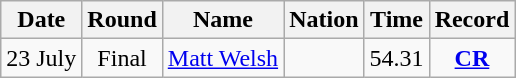<table class="wikitable" style="text-align:center">
<tr>
<th>Date</th>
<th>Round</th>
<th>Name</th>
<th>Nation</th>
<th>Time</th>
<th>Record</th>
</tr>
<tr>
<td>23 July</td>
<td>Final</td>
<td align="left"><a href='#'>Matt Welsh</a></td>
<td align="left"></td>
<td>54.31</td>
<td><strong><a href='#'>CR</a></strong></td>
</tr>
</table>
